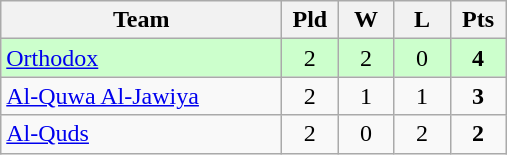<table class="wikitable" style="text-align:center;">
<tr>
<th width=180>Team</th>
<th width=30>Pld</th>
<th width=30>W</th>
<th width=30>L</th>
<th width=30>Pts</th>
</tr>
<tr bgcolor="#ccffcc">
<td align="left"> <a href='#'>Orthodox</a></td>
<td>2</td>
<td>2</td>
<td>0</td>
<td><strong>4</strong></td>
</tr>
<tr>
<td align="left"> <a href='#'>Al-Quwa Al-Jawiya</a></td>
<td>2</td>
<td>1</td>
<td>1</td>
<td><strong>3</strong></td>
</tr>
<tr>
<td align="left"> <a href='#'>Al-Quds</a></td>
<td>2</td>
<td>0</td>
<td>2</td>
<td><strong>2</strong></td>
</tr>
</table>
